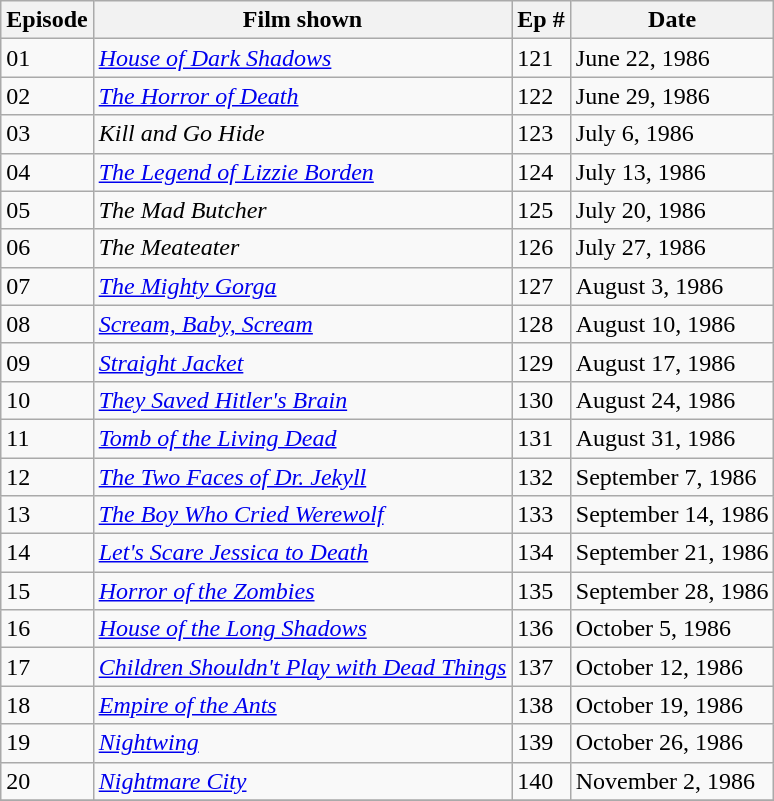<table class="wikitable sortable">
<tr>
<th>Episode</th>
<th>Film shown</th>
<th>Ep #</th>
<th>Date</th>
</tr>
<tr>
<td>01</td>
<td><em><a href='#'>House of Dark Shadows</a></em></td>
<td>121</td>
<td>June 22, 1986</td>
</tr>
<tr>
<td>02</td>
<td><em><a href='#'>The Horror of Death</a></em></td>
<td>122</td>
<td>June 29, 1986</td>
</tr>
<tr>
<td>03</td>
<td><em>Kill and Go Hide</em></td>
<td>123</td>
<td>July 6, 1986</td>
</tr>
<tr>
<td>04</td>
<td><em><a href='#'>The Legend of Lizzie Borden</a></em></td>
<td>124</td>
<td>July 13, 1986</td>
</tr>
<tr>
<td>05</td>
<td><em>The Mad Butcher</em></td>
<td>125</td>
<td>July 20, 1986</td>
</tr>
<tr>
<td>06</td>
<td><em>The Meateater</em></td>
<td>126</td>
<td>July 27, 1986</td>
</tr>
<tr>
<td>07</td>
<td><em><a href='#'>The Mighty Gorga</a></em></td>
<td>127</td>
<td>August 3, 1986</td>
</tr>
<tr>
<td>08</td>
<td><em><a href='#'>Scream, Baby, Scream</a></em></td>
<td>128</td>
<td>August 10, 1986</td>
</tr>
<tr>
<td>09</td>
<td><em><a href='#'>Straight Jacket</a></em></td>
<td>129</td>
<td>August 17, 1986</td>
</tr>
<tr>
<td>10</td>
<td><em><a href='#'>They Saved Hitler's Brain</a></em></td>
<td>130</td>
<td>August 24, 1986</td>
</tr>
<tr>
<td>11</td>
<td><em><a href='#'>Tomb of the Living Dead</a></em></td>
<td>131</td>
<td>August 31, 1986</td>
</tr>
<tr>
<td>12</td>
<td><em><a href='#'>The Two Faces of Dr. Jekyll</a></em></td>
<td>132</td>
<td>September 7, 1986</td>
</tr>
<tr>
<td>13</td>
<td><em><a href='#'>The Boy Who Cried Werewolf</a></em></td>
<td>133</td>
<td>September 14, 1986</td>
</tr>
<tr>
<td>14</td>
<td><em><a href='#'>Let's Scare Jessica to Death</a></em></td>
<td>134</td>
<td>September 21, 1986</td>
</tr>
<tr>
<td>15</td>
<td><em><a href='#'>Horror of the Zombies</a></em></td>
<td>135</td>
<td>September 28, 1986</td>
</tr>
<tr>
<td>16</td>
<td><em><a href='#'>House of the Long Shadows</a></em></td>
<td>136</td>
<td>October 5, 1986</td>
</tr>
<tr>
<td>17</td>
<td><em><a href='#'>Children Shouldn't Play with Dead Things</a></em></td>
<td>137</td>
<td>October 12, 1986</td>
</tr>
<tr>
<td>18</td>
<td><em><a href='#'>Empire of the Ants</a></em></td>
<td>138</td>
<td>October 19, 1986</td>
</tr>
<tr>
<td>19</td>
<td><em><a href='#'>Nightwing</a></em></td>
<td>139</td>
<td>October 26, 1986</td>
</tr>
<tr>
<td>20</td>
<td><em><a href='#'>Nightmare City</a></em></td>
<td>140</td>
<td>November 2, 1986</td>
</tr>
<tr>
</tr>
</table>
